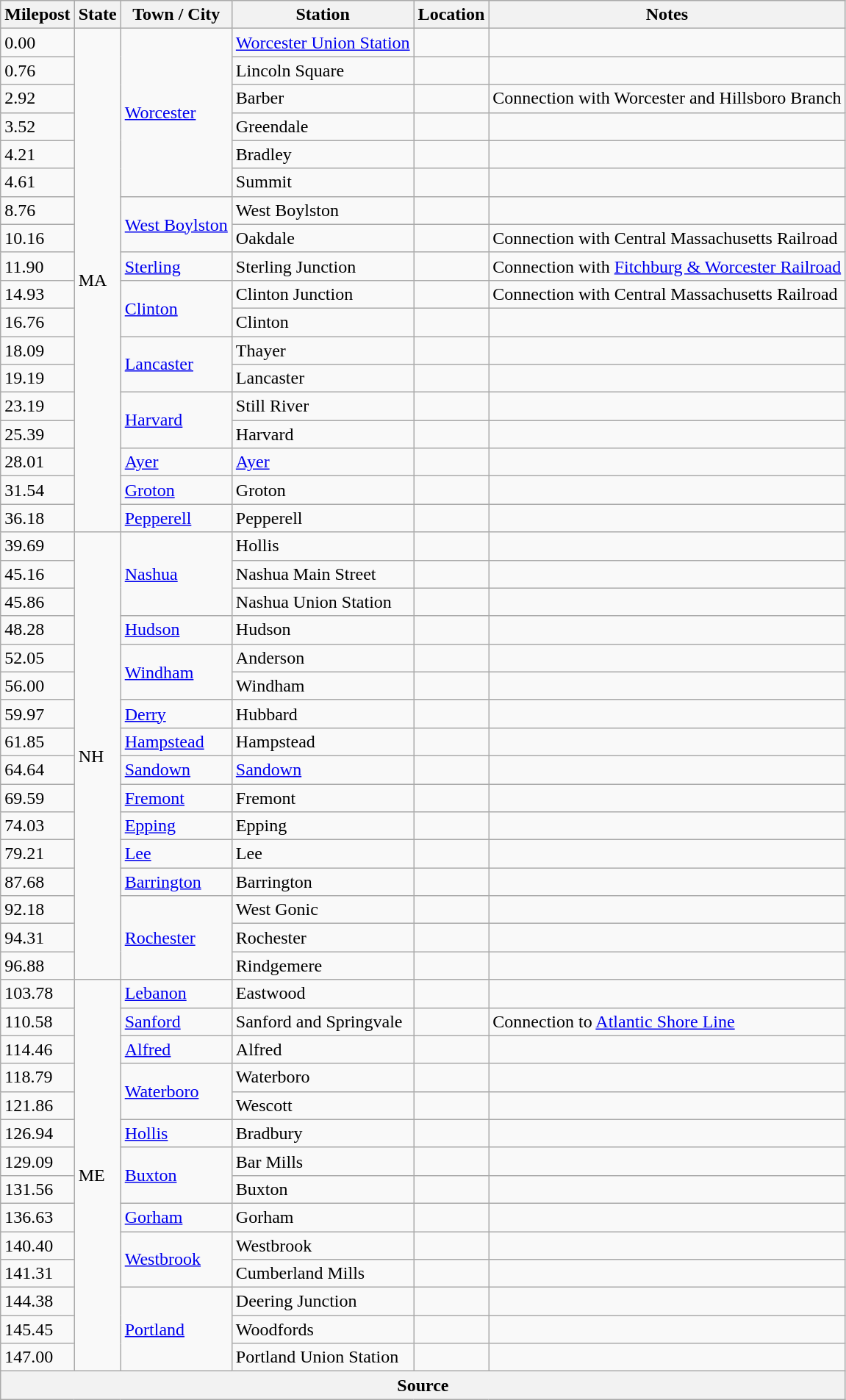<table class="wikitable mw-collapsible">
<tr>
<th>Milepost</th>
<th>State</th>
<th>Town / City</th>
<th>Station</th>
<th>Location</th>
<th>Notes</th>
</tr>
<tr>
<td>0.00</td>
<td rowspan="18">MA</td>
<td rowspan="6"><a href='#'>Worcester</a></td>
<td><a href='#'>Worcester Union Station</a></td>
<td></td>
<td></td>
</tr>
<tr>
<td>0.76</td>
<td>Lincoln Square</td>
<td></td>
<td></td>
</tr>
<tr>
<td>2.92</td>
<td>Barber</td>
<td></td>
<td>Connection with Worcester and Hillsboro Branch</td>
</tr>
<tr>
<td>3.52</td>
<td>Greendale</td>
<td></td>
<td></td>
</tr>
<tr>
<td>4.21</td>
<td>Bradley</td>
<td></td>
<td></td>
</tr>
<tr>
<td>4.61</td>
<td>Summit</td>
<td></td>
<td></td>
</tr>
<tr>
<td>8.76</td>
<td rowspan="2"><a href='#'>West Boylston</a></td>
<td>West Boylston</td>
<td></td>
<td></td>
</tr>
<tr>
<td>10.16</td>
<td>Oakdale</td>
<td></td>
<td>Connection with Central Massachusetts Railroad</td>
</tr>
<tr>
<td>11.90</td>
<td><a href='#'>Sterling</a></td>
<td>Sterling Junction</td>
<td></td>
<td>Connection with <a href='#'>Fitchburg & Worcester Railroad</a></td>
</tr>
<tr>
<td>14.93</td>
<td rowspan="2"><a href='#'>Clinton</a></td>
<td>Clinton Junction</td>
<td></td>
<td>Connection with Central Massachusetts Railroad</td>
</tr>
<tr>
<td>16.76</td>
<td>Clinton</td>
<td></td>
<td></td>
</tr>
<tr>
<td>18.09</td>
<td rowspan="2"><a href='#'>Lancaster</a></td>
<td>Thayer</td>
<td></td>
<td></td>
</tr>
<tr>
<td>19.19</td>
<td>Lancaster</td>
<td></td>
<td></td>
</tr>
<tr>
<td>23.19</td>
<td rowspan="2"><a href='#'>Harvard</a></td>
<td>Still River</td>
<td></td>
<td></td>
</tr>
<tr>
<td>25.39</td>
<td>Harvard</td>
<td></td>
<td></td>
</tr>
<tr>
<td>28.01</td>
<td><a href='#'>Ayer</a></td>
<td><a href='#'>Ayer</a></td>
<td></td>
<td></td>
</tr>
<tr>
<td>31.54</td>
<td><a href='#'>Groton</a></td>
<td>Groton</td>
<td></td>
<td></td>
</tr>
<tr>
<td>36.18</td>
<td><a href='#'>Pepperell</a></td>
<td>Pepperell</td>
<td></td>
<td></td>
</tr>
<tr>
<td>39.69</td>
<td rowspan="16">NH</td>
<td rowspan="3"><a href='#'>Nashua</a></td>
<td>Hollis</td>
<td></td>
<td></td>
</tr>
<tr>
<td>45.16</td>
<td>Nashua Main Street</td>
<td></td>
<td></td>
</tr>
<tr>
<td>45.86</td>
<td>Nashua Union Station</td>
<td></td>
<td></td>
</tr>
<tr>
<td>48.28</td>
<td><a href='#'>Hudson</a></td>
<td>Hudson</td>
<td></td>
<td></td>
</tr>
<tr>
<td>52.05</td>
<td rowspan="2"><a href='#'>Windham</a></td>
<td>Anderson</td>
<td></td>
<td></td>
</tr>
<tr>
<td>56.00</td>
<td>Windham</td>
<td></td>
<td></td>
</tr>
<tr>
<td>59.97</td>
<td><a href='#'>Derry</a></td>
<td>Hubbard</td>
<td></td>
<td></td>
</tr>
<tr>
<td>61.85</td>
<td><a href='#'>Hampstead</a></td>
<td>Hampstead</td>
<td></td>
<td></td>
</tr>
<tr>
<td>64.64</td>
<td><a href='#'>Sandown</a></td>
<td><a href='#'>Sandown</a></td>
<td></td>
<td></td>
</tr>
<tr>
<td>69.59</td>
<td><a href='#'>Fremont</a></td>
<td>Fremont</td>
<td></td>
<td></td>
</tr>
<tr>
<td>74.03</td>
<td><a href='#'>Epping</a></td>
<td>Epping</td>
<td></td>
<td></td>
</tr>
<tr>
<td>79.21</td>
<td><a href='#'>Lee</a></td>
<td>Lee</td>
<td></td>
<td></td>
</tr>
<tr>
<td>87.68</td>
<td><a href='#'>Barrington</a></td>
<td>Barrington</td>
<td></td>
<td></td>
</tr>
<tr>
<td>92.18</td>
<td rowspan="3"><a href='#'>Rochester</a></td>
<td>West Gonic</td>
<td></td>
<td></td>
</tr>
<tr>
<td>94.31</td>
<td>Rochester</td>
<td></td>
<td></td>
</tr>
<tr>
<td>96.88</td>
<td>Rindgemere</td>
<td></td>
<td></td>
</tr>
<tr>
<td>103.78</td>
<td rowspan="14">ME</td>
<td><a href='#'>Lebanon</a></td>
<td>Eastwood</td>
<td></td>
<td></td>
</tr>
<tr>
<td>110.58</td>
<td><a href='#'>Sanford</a></td>
<td>Sanford and Springvale</td>
<td></td>
<td>Connection to <a href='#'>Atlantic Shore Line</a></td>
</tr>
<tr>
<td>114.46</td>
<td><a href='#'>Alfred</a></td>
<td>Alfred</td>
<td></td>
<td></td>
</tr>
<tr>
<td>118.79</td>
<td rowspan="2"><a href='#'>Waterboro</a></td>
<td>Waterboro</td>
<td></td>
<td></td>
</tr>
<tr>
<td>121.86</td>
<td>Wescott</td>
<td></td>
<td></td>
</tr>
<tr>
<td>126.94</td>
<td><a href='#'>Hollis</a></td>
<td>Bradbury</td>
<td></td>
<td></td>
</tr>
<tr>
<td>129.09</td>
<td rowspan="2"><a href='#'>Buxton</a></td>
<td>Bar Mills</td>
<td></td>
<td></td>
</tr>
<tr>
<td>131.56</td>
<td>Buxton</td>
<td></td>
<td></td>
</tr>
<tr>
<td>136.63</td>
<td><a href='#'>Gorham</a></td>
<td>Gorham</td>
<td></td>
<td></td>
</tr>
<tr>
<td>140.40</td>
<td rowspan="2"><a href='#'>Westbrook</a></td>
<td>Westbrook</td>
<td></td>
<td></td>
</tr>
<tr>
<td>141.31</td>
<td>Cumberland Mills</td>
<td></td>
<td></td>
</tr>
<tr>
<td>144.38</td>
<td rowspan="3"><a href='#'>Portland</a></td>
<td>Deering Junction</td>
<td></td>
<td></td>
</tr>
<tr>
<td>145.45</td>
<td>Woodfords</td>
<td></td>
<td></td>
</tr>
<tr>
<td>147.00</td>
<td>Portland Union Station</td>
<td></td>
<td></td>
</tr>
<tr>
<th colspan="6">Source</th>
</tr>
</table>
